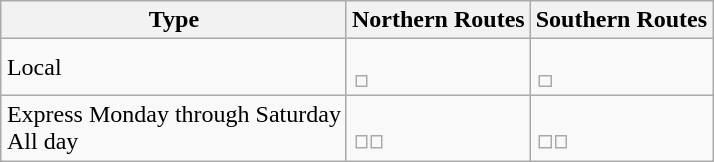<table class="wikitable" style="margin: 1em auto;">
<tr>
<th>Type</th>
<th>Northern Routes</th>
<th>Southern Routes</th>
</tr>
<tr>
<td>Local</td>
<td><br><table style="border:0px;">
<tr>
<td></td>
</tr>
</table>
</td>
<td><br><table style="border:0px;">
<tr>
<td></td>
</tr>
</table>
</td>
</tr>
<tr>
<td>Express Monday through Saturday<br>All day</td>
<td><br><table style="border:0px;">
<tr>
<td></td>
<td></td>
</tr>
</table>
</td>
<td><br><table style="border:0px;">
<tr>
<td></td>
<td></td>
</tr>
</table>
</td>
</tr>
</table>
